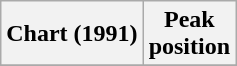<table class="wikitable plainrowheaders" style="text-align:center">
<tr>
<th>Chart (1991)</th>
<th>Peak<br>position</th>
</tr>
<tr>
</tr>
</table>
